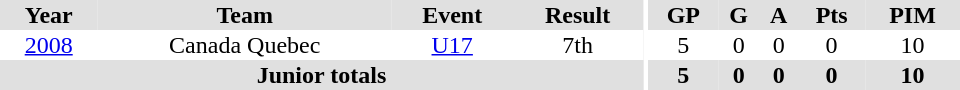<table border="0" cellpadding="1" cellspacing="0" ID="Table3" style="text-align:center; width:40em">
<tr ALIGN="center" bgcolor="#e0e0e0">
<th>Year</th>
<th>Team</th>
<th>Event</th>
<th>Result</th>
<th rowspan="99" bgcolor="#ffffff"></th>
<th>GP</th>
<th>G</th>
<th>A</th>
<th>Pts</th>
<th>PIM</th>
</tr>
<tr>
<td><a href='#'>2008</a></td>
<td>Canada Quebec</td>
<td><a href='#'>U17</a></td>
<td>7th</td>
<td>5</td>
<td>0</td>
<td>0</td>
<td>0</td>
<td>10</td>
</tr>
<tr bgcolor="#e0e0e0">
<th colspan="4">Junior totals</th>
<th>5</th>
<th>0</th>
<th>0</th>
<th>0</th>
<th>10</th>
</tr>
</table>
